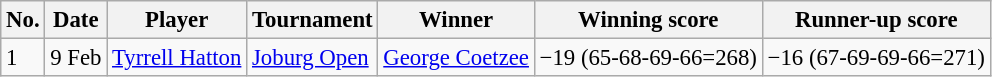<table class="wikitable" style="font-size:95%;">
<tr>
<th>No.</th>
<th>Date</th>
<th>Player</th>
<th>Tournament</th>
<th>Winner</th>
<th>Winning score</th>
<th>Runner-up score</th>
</tr>
<tr>
<td>1</td>
<td>9 Feb</td>
<td> <a href='#'>Tyrrell Hatton</a></td>
<td><a href='#'>Joburg Open</a></td>
<td> <a href='#'>George Coetzee</a></td>
<td>−19 (65-68-69-66=268)</td>
<td>−16 (67-69-69-66=271)</td>
</tr>
</table>
